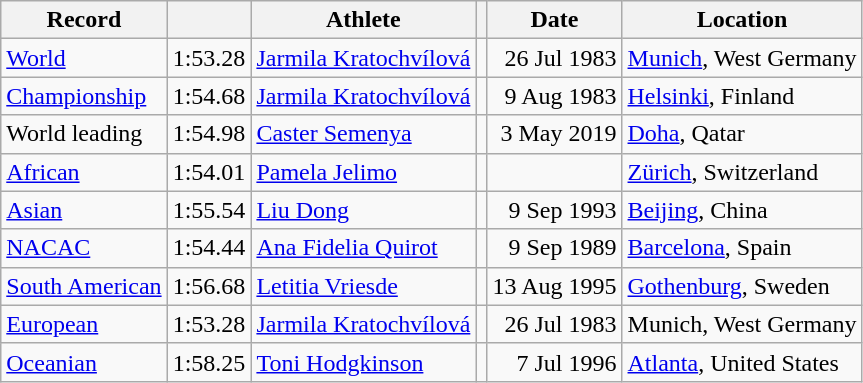<table class="wikitable">
<tr>
<th>Record</th>
<th></th>
<th>Athlete</th>
<th></th>
<th>Date</th>
<th>Location</th>
</tr>
<tr>
<td><a href='#'>World</a></td>
<td>1:53.28</td>
<td><a href='#'>Jarmila Kratochvílová</a></td>
<td></td>
<td align=right>26 Jul 1983</td>
<td><a href='#'>Munich</a>, West Germany</td>
</tr>
<tr>
<td><a href='#'>Championship</a></td>
<td>1:54.68</td>
<td><a href='#'>Jarmila Kratochvílová</a></td>
<td></td>
<td align=right>9 Aug 1983</td>
<td><a href='#'>Helsinki</a>, Finland</td>
</tr>
<tr>
<td>World leading</td>
<td>1:54.98</td>
<td><a href='#'>Caster Semenya</a></td>
<td></td>
<td align=right>3 May 2019</td>
<td><a href='#'>Doha</a>, Qatar</td>
</tr>
<tr>
<td><a href='#'>African</a></td>
<td>1:54.01</td>
<td><a href='#'>Pamela Jelimo</a></td>
<td></td>
<td align=right></td>
<td><a href='#'>Zürich</a>, Switzerland</td>
</tr>
<tr>
<td><a href='#'>Asian</a></td>
<td>1:55.54</td>
<td><a href='#'>Liu Dong</a></td>
<td></td>
<td align=right>9 Sep 1993</td>
<td><a href='#'>Beijing</a>, China</td>
</tr>
<tr>
<td><a href='#'>NACAC</a></td>
<td>1:54.44</td>
<td><a href='#'>Ana Fidelia Quirot</a></td>
<td></td>
<td align=right>9 Sep 1989</td>
<td><a href='#'>Barcelona</a>, Spain</td>
</tr>
<tr>
<td><a href='#'>South American</a></td>
<td>1:56.68</td>
<td><a href='#'>Letitia Vriesde</a></td>
<td></td>
<td align=right>13 Aug 1995</td>
<td><a href='#'>Gothenburg</a>, Sweden</td>
</tr>
<tr>
<td><a href='#'>European</a></td>
<td>1:53.28</td>
<td><a href='#'>Jarmila Kratochvílová</a></td>
<td></td>
<td align=right>26 Jul 1983</td>
<td>Munich, West Germany</td>
</tr>
<tr>
<td><a href='#'>Oceanian</a></td>
<td>1:58.25</td>
<td><a href='#'>Toni Hodgkinson</a></td>
<td></td>
<td align=right>7 Jul 1996</td>
<td><a href='#'>Atlanta</a>, United States</td>
</tr>
</table>
